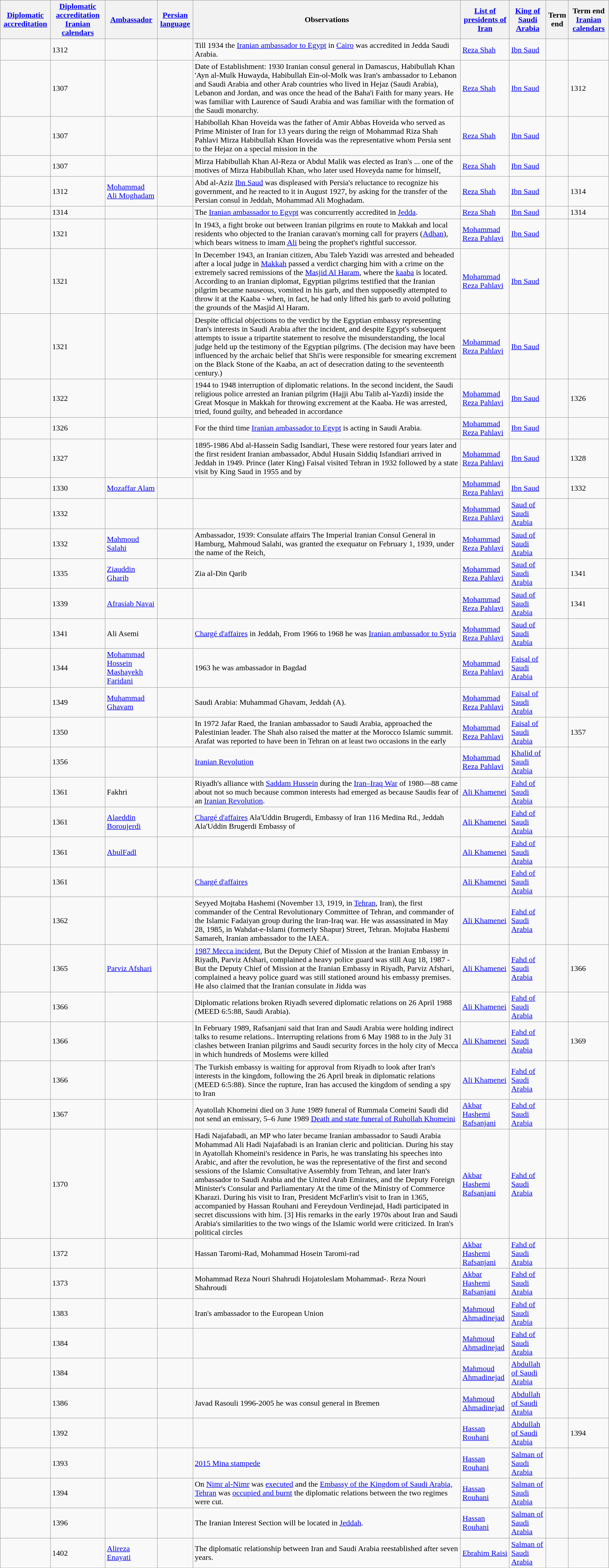<table class="wikitable sortable">
<tr>
<th><a href='#'>Diplomatic accreditation</a></th>
<th><a href='#'>Diplomatic accreditation</a> <a href='#'>Iranian calendars</a></th>
<th><a href='#'>Ambassador</a></th>
<th><a href='#'>Persian language</a></th>
<th>Observations</th>
<th><a href='#'>List of presidents of Iran</a></th>
<th><a href='#'>King of Saudi Arabia</a></th>
<th>Term end</th>
<th>Term end <a href='#'>Iranian calendars</a></th>
</tr>
<tr>
<td></td>
<td>1312</td>
<td></td>
<td></td>
<td>Till 1934 the <a href='#'>Iranian ambassador to Egypt</a> in <a href='#'>Cairo</a> was accredited in Jedda Saudi Arabia.</td>
<td><a href='#'>Reza Shah</a></td>
<td><a href='#'>Ibn Saud</a></td>
<td></td>
<td></td>
</tr>
<tr>
<td></td>
<td>1307</td>
<td></td>
<td></td>
<td>Date of Establishment: 1930 Iranian consul general in Damascus, Habibullah Khan 'Ayn al-Mulk Huwayda, Habibullah Ein-ol-Molk was Iran's ambassador to Lebanon and Saudi Arabia and other Arab countries who lived in Hejaz (Saudi Arabia), Lebanon and Jordan, and was once the head of the Baha'i Faith for many years. He was familiar with Laurence of Saudi Arabia and was familiar with the formation of the Saudi monarchy.</td>
<td><a href='#'>Reza Shah</a></td>
<td><a href='#'>Ibn Saud</a></td>
<td></td>
<td>1312</td>
</tr>
<tr>
<td></td>
<td>1307</td>
<td></td>
<td></td>
<td>Habibollah Khan Hoveida was the father of Amir Abbas Hoveida who served as Prime Minister of Iran for 13 years during the reign of Mohammad Riza Shah Pahlavi Mirza Habibullah Khan Hoveida was the representative whom Persia sent to the Hejaz on a special mission in the</td>
<td><a href='#'>Reza Shah</a></td>
<td><a href='#'>Ibn Saud</a></td>
<td></td>
<td></td>
</tr>
<tr>
<td></td>
<td>1307</td>
<td></td>
<td></td>
<td>Mirza Habibullah Khan Al-Reza or Abdul Malik was elected as Iran's ... one of the motives of Mirza Habibullah Khan, who later used Hoveyda name for himself,</td>
<td><a href='#'>Reza Shah</a></td>
<td><a href='#'>Ibn Saud</a></td>
<td></td>
<td></td>
</tr>
<tr>
<td></td>
<td>1312</td>
<td><a href='#'>Mohammad Ali Moghadam</a></td>
<td></td>
<td>Abd al-Aziz <a href='#'>Ibn Saud</a> was displeased with Persia's reluctance to recognize his government, and he reacted to it in August 1927, by asking for the transfer of the Persian consul in Jeddah, Mohammad Ali Moghadam.</td>
<td><a href='#'>Reza Shah</a></td>
<td><a href='#'>Ibn Saud</a></td>
<td></td>
<td>1314</td>
</tr>
<tr>
<td></td>
<td>1314</td>
<td></td>
<td></td>
<td>The <a href='#'>Iranian ambassador to Egypt</a> was concurrently accredited in <a href='#'>Jedda</a>.</td>
<td><a href='#'>Reza Shah</a></td>
<td><a href='#'>Ibn Saud</a></td>
<td></td>
<td>1314</td>
</tr>
<tr>
<td></td>
<td>1321</td>
<td></td>
<td></td>
<td>In 1943, a fight broke out between Iranian pilgrims en route to Makkah and local residents who objected to the Iranian caravan's morning call for prayers (<a href='#'>Adhan</a>), which bears witness to imam <a href='#'>Ali</a> being the prophet's rightful successor.</td>
<td><a href='#'>Mohammad Reza Pahlavi</a></td>
<td><a href='#'>Ibn Saud</a></td>
<td></td>
<td></td>
</tr>
<tr>
<td></td>
<td>1321</td>
<td></td>
<td></td>
<td>In December 1943, an Iranian citizen, Abu Taleb Yazidi was arrested and beheaded after a local judge in <a href='#'>Makkah</a> passed a verdict charging him with a crime on the extremely sacred remissions of the <a href='#'>Masjid Al Haram</a>, where the <a href='#'>kaaba</a> is located. According to an Iranian diplomat, Egyptian pilgrims testified that the Iranian pilgrim became nauseous, vomited in his garb, and then supposedly attempted to throw it at the Kaaba - when, in fact, he had only lifted his garb to avoid polluting the grounds of the Masjid Al Haram.</td>
<td><a href='#'>Mohammad Reza Pahlavi</a></td>
<td><a href='#'>Ibn Saud</a></td>
<td></td>
<td></td>
</tr>
<tr>
<td></td>
<td>1321</td>
<td></td>
<td></td>
<td>Despite official objections to the verdict by the Egyptian embassy representing Iran's interests in Saudi Arabia after the incident, and despite Egypt's subsequent attempts to issue a tripartite statement to resolve the misunderstanding, the local judge held up the testimony of the Egyptian pilgrims. (The decision may have been influenced by the archaic belief that Shi'is were responsible for smearing excrement on the Black Stone of the Kaaba, an act of desecration dating to the seventeenth century.)</td>
<td><a href='#'>Mohammad Reza Pahlavi</a></td>
<td><a href='#'>Ibn Saud</a></td>
<td></td>
<td></td>
</tr>
<tr>
<td></td>
<td>1322</td>
<td></td>
<td></td>
<td>1944 to 1948 interruption of diplomatic relations. In the second incident, the Saudi religious police arrested an Iranian pilgrim (Hajji Abu Talib al-Yazdi) inside the Great Mosque in Makkah for throwing excrement at the Kaaba. He was arrested, tried, found guilty, and beheaded in accordance</td>
<td><a href='#'>Mohammad Reza Pahlavi</a></td>
<td><a href='#'>Ibn Saud</a></td>
<td></td>
<td>1326</td>
</tr>
<tr>
<td></td>
<td>1326</td>
<td></td>
<td></td>
<td>For the third time <a href='#'>Iranian ambassador to Egypt</a> is acting in Saudi Arabia.</td>
<td><a href='#'>Mohammad Reza Pahlavi</a></td>
<td><a href='#'>Ibn Saud</a></td>
<td></td>
<td></td>
</tr>
<tr>
<td></td>
<td>1327</td>
<td></td>
<td></td>
<td>1895-1986 Abd al-Hassein Sadig Isandiari,  These were restored four years later and the first resident Iranian ambassador, Abdul Husain Siddiq Isfandiari arrived in Jeddah in 1949. Prince (later King) Faisal visited Tehran in 1932 followed by a state visit by King Saud in 1955 and by</td>
<td><a href='#'>Mohammad Reza Pahlavi</a></td>
<td><a href='#'>Ibn Saud</a></td>
<td></td>
<td>1328</td>
</tr>
<tr>
<td></td>
<td>1330</td>
<td><a href='#'>Mozaffar Alam</a></td>
<td></td>
<td></td>
<td><a href='#'>Mohammad Reza Pahlavi</a></td>
<td><a href='#'>Ibn Saud</a></td>
<td></td>
<td>1332</td>
</tr>
<tr>
<td></td>
<td>1332</td>
<td></td>
<td></td>
<td></td>
<td><a href='#'>Mohammad Reza Pahlavi</a></td>
<td><a href='#'>Saud of Saudi Arabia</a></td>
<td></td>
<td></td>
</tr>
<tr>
<td></td>
<td>1332</td>
<td><a href='#'>Mahmoud Salahi</a></td>
<td></td>
<td>Ambassador, 1939: Consulate affairs The Imperial Iranian Consul General in Hamburg, Mahmoud Salahi, was granted the exequatur on February 1, 1939, under the name of the Reich,</td>
<td><a href='#'>Mohammad Reza Pahlavi</a></td>
<td><a href='#'>Saud of Saudi Arabia</a></td>
<td></td>
<td></td>
</tr>
<tr>
<td></td>
<td>1335</td>
<td><a href='#'>Ziauddin Gharib</a></td>
<td></td>
<td>Zia al-Din Qarib </td>
<td><a href='#'>Mohammad Reza Pahlavi</a></td>
<td><a href='#'>Saud of Saudi Arabia</a></td>
<td></td>
<td>1341</td>
</tr>
<tr>
<td></td>
<td>1339</td>
<td><a href='#'>Afrasiab Navai</a></td>
<td></td>
<td></td>
<td><a href='#'>Mohammad Reza Pahlavi</a></td>
<td><a href='#'>Saud of Saudi Arabia</a></td>
<td></td>
<td>1341</td>
</tr>
<tr>
<td></td>
<td>1341</td>
<td>Ali Asemi</td>
<td></td>
<td><a href='#'>Chargé d'affaires</a> in Jeddah, From 1966 to 1968 he was <a href='#'>Iranian ambassador to Syria</a></td>
<td><a href='#'>Mohammad Reza Pahlavi</a></td>
<td><a href='#'>Saud of Saudi Arabia</a></td>
<td></td>
<td></td>
</tr>
<tr>
<td></td>
<td>1344</td>
<td><a href='#'>Mohammad Hossein Mashayekh Faridani</a></td>
<td></td>
<td>1963 he was ambassador in Bagdad</td>
<td><a href='#'>Mohammad Reza Pahlavi</a></td>
<td><a href='#'>Faisal of Saudi Arabia</a></td>
<td></td>
<td></td>
</tr>
<tr>
<td></td>
<td>1349</td>
<td><a href='#'>Muhammad Ghavam</a></td>
<td></td>
<td>Saudi Arabia: Muhammad Ghavam, Jeddah (A).</td>
<td><a href='#'>Mohammad Reza Pahlavi</a></td>
<td><a href='#'>Faisal of Saudi Arabia</a></td>
<td></td>
<td></td>
</tr>
<tr>
<td></td>
<td>1350</td>
<td></td>
<td></td>
<td>In 1972 Jafar Raed, the Iranian ambassador to Saudi Arabia, approached the Palestinian leader. The Shah also raised the matter at the Morocco Islamic summit. Arafat was reported to have been in Tehran on at least two occasions in the early</td>
<td><a href='#'>Mohammad Reza Pahlavi</a></td>
<td><a href='#'>Faisal of Saudi Arabia</a></td>
<td></td>
<td>1357</td>
</tr>
<tr>
<td></td>
<td>1356</td>
<td></td>
<td></td>
<td><a href='#'>Iranian Revolution</a></td>
<td><a href='#'>Mohammad Reza Pahlavi</a></td>
<td><a href='#'>Khalid of Saudi Arabia</a></td>
<td></td>
<td></td>
</tr>
<tr>
<td></td>
<td>1361</td>
<td>Fakhri</td>
<td></td>
<td>Riyadh's alliance with <a href='#'>Saddam Hussein</a> during the <a href='#'>Iran–Iraq War</a> of 1980—88 came about not so much because common interests had emerged as because Saudis fear of an <a href='#'>Iranian Revolution</a>.</td>
<td><a href='#'>Ali Khamenei</a></td>
<td><a href='#'>Fahd of Saudi Arabia</a></td>
<td></td>
<td></td>
</tr>
<tr>
<td></td>
<td>1361</td>
<td><a href='#'>Alaeddin Boroujerdi</a></td>
<td></td>
<td><a href='#'>Chargé d'affaires</a> Ala'Uddin Brugerdi, Embassy of Iran 116 Medina Rd., Jeddah Ala'Uddin Brugerdi Embassy of</td>
<td><a href='#'>Ali Khamenei</a></td>
<td><a href='#'>Fahd of Saudi Arabia</a></td>
<td></td>
<td></td>
</tr>
<tr>
<td></td>
<td>1361</td>
<td><a href='#'>AbulFadl</a></td>
<td></td>
<td></td>
<td><a href='#'>Ali Khamenei</a></td>
<td><a href='#'>Fahd of Saudi Arabia</a></td>
<td></td>
<td></td>
</tr>
<tr>
<td></td>
<td>1361</td>
<td></td>
<td></td>
<td><a href='#'>Chargé d'affaires</a></td>
<td><a href='#'>Ali Khamenei</a></td>
<td><a href='#'>Fahd of Saudi Arabia</a></td>
<td></td>
<td></td>
</tr>
<tr>
<td></td>
<td>1362</td>
<td></td>
<td></td>
<td>Seyyed Mojtaba Hashemi (November 13, 1919, in <a href='#'>Tehran</a>, Iran), the first commander of the Central Revolutionary Committee of Tehran, and commander of the Islamic Fadaiyan group during the Iran-Iraq war. He was assassinated in May 28, 1985, in Wahdat-e-Islami (formerly Shapur) Street, Tehran. Mojtaba Hashemi Samareh, Iranian ambassador to the IAEA.</td>
<td><a href='#'>Ali Khamenei</a></td>
<td><a href='#'>Fahd of Saudi Arabia</a></td>
<td></td>
<td></td>
</tr>
<tr>
<td></td>
<td>1365</td>
<td><a href='#'>Parviz Afshari</a></td>
<td></td>
<td><a href='#'>1987 Mecca incident</a>, But the Deputy Chief of Mission at the Iranian Embassy in Riyadh, Parviz Afshari, complained a heavy police guard was still Aug 18, 1987 - But the Deputy Chief of Mission at the Iranian Embassy in Riyadh, Parviz Afshari, complained a heavy police guard was still stationed around his embassy premises. He also claimed that the Iranian consulate in Jidda was</td>
<td><a href='#'>Ali Khamenei</a></td>
<td><a href='#'>Fahd of Saudi Arabia</a></td>
<td></td>
<td>1366</td>
</tr>
<tr>
<td></td>
<td>1366</td>
<td></td>
<td></td>
<td>Diplomatic relations broken  Riyadh severed diplomatic relations on 26 April 1988 (MEED 6:5:88, Saudi Arabia).</td>
<td><a href='#'>Ali Khamenei</a></td>
<td><a href='#'>Fahd of Saudi Arabia</a></td>
<td></td>
<td></td>
</tr>
<tr>
<td></td>
<td>1366</td>
<td></td>
<td></td>
<td>In February 1989, Rafsanjani said that Iran and Saudi Arabia were holding indirect talks to resume relations.. Interrupting relations from 6 May 1988 to in the July 31 clashes between Iranian pilgrims and Saudi security forces in the holy city of Mecca in which hundreds of Moslems were killed</td>
<td><a href='#'>Ali Khamenei</a></td>
<td><a href='#'>Fahd of Saudi Arabia</a></td>
<td></td>
<td>1369</td>
</tr>
<tr>
<td></td>
<td>1366</td>
<td></td>
<td></td>
<td>The Turkish embassy is waiting for approval from Riyadh to look after Iran's interests in the kingdom, following the 26 April break in diplomatic relations (MEED 6:5:88). Since the rupture, Iran has accused the kingdom of sending a spy to Iran</td>
<td><a href='#'>Ali Khamenei</a></td>
<td><a href='#'>Fahd of Saudi Arabia</a></td>
<td></td>
<td></td>
</tr>
<tr>
<td></td>
<td>1367</td>
<td></td>
<td></td>
<td>Ayatollah  Khomeini died on 3 June 1989  funeral of Rummala Comeini Saudi did not send an emissary, 5–6 June 1989 <a href='#'>Death and state funeral of Ruhollah Khomeini</a></td>
<td><a href='#'>Akbar Hashemi Rafsanjani</a></td>
<td><a href='#'>Fahd of Saudi Arabia</a></td>
<td></td>
<td></td>
</tr>
<tr>
<td></td>
<td>1370</td>
<td></td>
<td></td>
<td>Hadi Najafabadi, an MP who later became Iranian ambassador to Saudi Arabia Mohammad Ali Hadi Najafabadi is an Iranian cleric and politician. During his stay in Ayatollah Khomeini's residence in Paris, he was translating his speeches into Arabic, and after the revolution, he was the representative of the first and second sessions of the Islamic Consultative Assembly from Tehran, and later Iran's ambassador to Saudi Arabia and the United Arab Emirates, and the Deputy Foreign Minister's Consular and Parliamentary At the time of the Ministry of Commerce Kharazi. During his visit to Iran, President McFarlin's visit to Iran in 1365, accompanied by Hassan Rouhani and Fereydoun Verdinejad, Hadi participated in secret discussions with him. [3] His remarks in the early 1970s about Iran and Saudi Arabia's similarities to the two wings of the Islamic world were criticized. In Iran's political circles</td>
<td><a href='#'>Akbar Hashemi Rafsanjani</a></td>
<td><a href='#'>Fahd of Saudi Arabia</a></td>
<td></td>
<td></td>
</tr>
<tr>
<td></td>
<td>1372</td>
<td></td>
<td></td>
<td>Hassan Taromi-Rad, Mohammad Hosein Taromi-rad</td>
<td><a href='#'>Akbar Hashemi Rafsanjani</a></td>
<td><a href='#'>Fahd of Saudi Arabia</a></td>
<td></td>
<td></td>
</tr>
<tr>
<td></td>
<td>1373</td>
<td></td>
<td></td>
<td>Mohammad Reza Nouri Shahrudi Hojatoleslam Mohammad-. Reza Nouri Shahroudi</td>
<td><a href='#'>Akbar Hashemi Rafsanjani</a></td>
<td><a href='#'>Fahd of Saudi Arabia</a></td>
<td></td>
<td></td>
</tr>
<tr>
<td></td>
<td>1383</td>
<td></td>
<td></td>
<td>Iran's ambassador to the European Union</td>
<td><a href='#'>Mahmoud Ahmadinejad</a></td>
<td><a href='#'>Fahd of Saudi Arabia</a></td>
<td></td>
<td></td>
</tr>
<tr>
<td></td>
<td>1384</td>
<td></td>
<td></td>
<td></td>
<td><a href='#'>Mahmoud Ahmadinejad</a></td>
<td><a href='#'>Fahd of Saudi Arabia</a></td>
<td></td>
<td></td>
</tr>
<tr>
<td></td>
<td>1384</td>
<td></td>
<td></td>
<td></td>
<td><a href='#'>Mahmoud Ahmadinejad</a></td>
<td><a href='#'>Abdullah of Saudi Arabia</a></td>
<td></td>
<td></td>
</tr>
<tr>
<td></td>
<td>1386</td>
<td></td>
<td></td>
<td>Javad Rasouli 1996-2005 he was consul general in Bremen</td>
<td><a href='#'>Mahmoud Ahmadinejad</a></td>
<td><a href='#'>Abdullah of Saudi Arabia</a></td>
<td></td>
<td></td>
</tr>
<tr>
<td></td>
<td>1392</td>
<td></td>
<td></td>
<td></td>
<td><a href='#'>Hassan Rouhani</a></td>
<td><a href='#'>Abdullah of Saudi Arabia</a></td>
<td></td>
<td>1394</td>
</tr>
<tr>
<td></td>
<td>1393</td>
<td></td>
<td></td>
<td><a href='#'>2015 Mina stampede</a></td>
<td><a href='#'>Hassan Rouhani</a></td>
<td><a href='#'>Salman of Saudi Arabia</a></td>
<td></td>
<td></td>
</tr>
<tr>
<td></td>
<td>1394</td>
<td></td>
<td></td>
<td>On  <a href='#'>Nimr al-Nimr</a> was <a href='#'>executed</a> and the <a href='#'>Embassy of the Kingdom of Saudi Arabia, Tehran</a> was <a href='#'>occupied and burnt</a> the diplomatic relations between the two regimes were cut.</td>
<td><a href='#'>Hassan Rouhani</a></td>
<td><a href='#'>Salman of Saudi Arabia</a></td>
<td></td>
<td></td>
</tr>
<tr>
<td></td>
<td>1396</td>
<td></td>
<td></td>
<td>The Iranian Interest Section will be located in <a href='#'>Jeddah</a>.</td>
<td><a href='#'>Hassan Rouhani</a></td>
<td><a href='#'>Salman of Saudi Arabia</a></td>
<td></td>
<td></td>
</tr>
<tr>
<td></td>
<td>1402</td>
<td><a href='#'>Alireza Enayati</a></td>
<td></td>
<td>The diplomatic relationship between Iran and Saudi Arabia reestablished after seven years.</td>
<td><a href='#'>Ebrahim Raisi</a></td>
<td><a href='#'>Salman of Saudi Arabia</a></td>
<td></td>
<td></td>
</tr>
</table>
